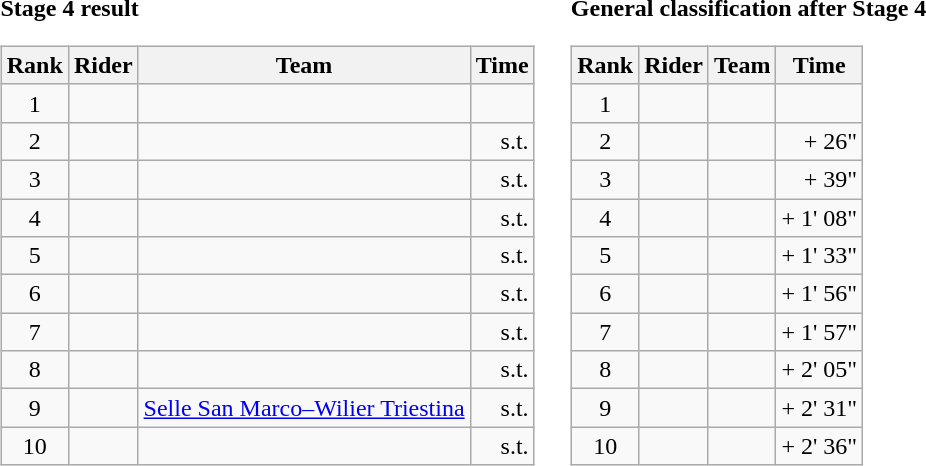<table>
<tr>
<td><strong>Stage 4 result</strong><br><table class="wikitable">
<tr>
<th scope="col">Rank</th>
<th scope="col">Rider</th>
<th scope="col">Team</th>
<th scope="col">Time</th>
</tr>
<tr>
<td style="text-align:center;">1</td>
<td></td>
<td></td>
<td style="text-align:right;"></td>
</tr>
<tr>
<td style="text-align:center;">2</td>
<td></td>
<td></td>
<td style="text-align:right;">s.t.</td>
</tr>
<tr>
<td style="text-align:center;">3</td>
<td></td>
<td></td>
<td style="text-align:right;">s.t.</td>
</tr>
<tr>
<td style="text-align:center;">4</td>
<td></td>
<td></td>
<td style="text-align:right;">s.t.</td>
</tr>
<tr>
<td style="text-align:center;">5</td>
<td></td>
<td></td>
<td style="text-align:right;">s.t.</td>
</tr>
<tr>
<td style="text-align:center;">6</td>
<td></td>
<td></td>
<td style="text-align:right;">s.t.</td>
</tr>
<tr>
<td style="text-align:center;">7</td>
<td></td>
<td></td>
<td style="text-align:right;">s.t.</td>
</tr>
<tr>
<td style="text-align:center;">8</td>
<td></td>
<td></td>
<td style="text-align:right;">s.t.</td>
</tr>
<tr>
<td style="text-align:center;">9</td>
<td></td>
<td><a href='#'>Selle San Marco–Wilier Triestina</a></td>
<td style="text-align:right;">s.t.</td>
</tr>
<tr>
<td style="text-align:center;">10</td>
<td></td>
<td></td>
<td style="text-align:right;">s.t.</td>
</tr>
</table>
</td>
<td></td>
<td><strong>General classification after Stage 4</strong><br><table class="wikitable">
<tr>
<th scope="col">Rank</th>
<th scope="col">Rider</th>
<th scope="col">Team</th>
<th scope="col">Time</th>
</tr>
<tr>
<td style="text-align:center;">1</td>
<td></td>
<td></td>
<td style="text-align:right;"></td>
</tr>
<tr>
<td style="text-align:center;">2</td>
<td></td>
<td></td>
<td style="text-align:right;">+ 26"</td>
</tr>
<tr>
<td style="text-align:center;">3</td>
<td></td>
<td></td>
<td style="text-align:right;">+ 39"</td>
</tr>
<tr>
<td style="text-align:center;">4</td>
<td></td>
<td></td>
<td style="text-align:right;">+ 1' 08"</td>
</tr>
<tr>
<td style="text-align:center;">5</td>
<td></td>
<td></td>
<td style="text-align:right;">+ 1' 33"</td>
</tr>
<tr>
<td style="text-align:center;">6</td>
<td></td>
<td></td>
<td style="text-align:right;">+ 1' 56"</td>
</tr>
<tr>
<td style="text-align:center;">7</td>
<td></td>
<td></td>
<td style="text-align:right;">+ 1' 57"</td>
</tr>
<tr>
<td style="text-align:center;">8</td>
<td></td>
<td></td>
<td style="text-align:right;">+ 2' 05"</td>
</tr>
<tr>
<td style="text-align:center;">9</td>
<td></td>
<td></td>
<td style="text-align:right;">+ 2' 31"</td>
</tr>
<tr>
<td style="text-align:center;">10</td>
<td></td>
<td></td>
<td style="text-align:right;">+ 2' 36"</td>
</tr>
</table>
</td>
</tr>
</table>
